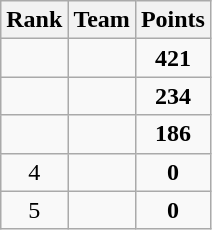<table class="wikitable">
<tr>
<th>Rank</th>
<th>Team</th>
<th>Points</th>
</tr>
<tr>
<td align=center></td>
<td></td>
<td align=center><strong>421</strong></td>
</tr>
<tr>
<td align=center></td>
<td></td>
<td align=center><strong>234</strong></td>
</tr>
<tr>
<td align=center></td>
<td></td>
<td align=center><strong>186</strong></td>
</tr>
<tr>
<td align=center>4</td>
<td></td>
<td align=center><strong>0</strong></td>
</tr>
<tr>
<td align=center>5</td>
<td></td>
<td align=center><strong>0</strong></td>
</tr>
</table>
